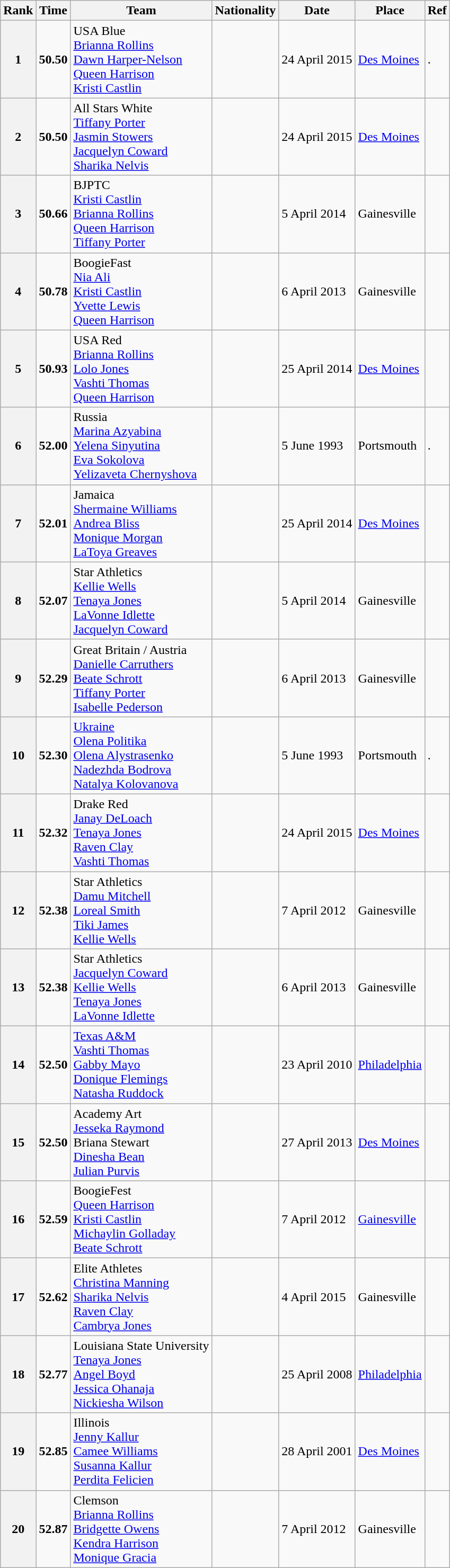<table class="wikitable">
<tr>
<th>Rank</th>
<th>Time</th>
<th>Team</th>
<th>Nationality</th>
<th>Date</th>
<th>Place</th>
<th>Ref</th>
</tr>
<tr>
<th>1</th>
<td><strong>50.50</strong></td>
<td>USA Blue<br><a href='#'>Brianna Rollins</a><br><a href='#'>Dawn Harper-Nelson</a><br><a href='#'>Queen Harrison</a><br><a href='#'>Kristi Castlin</a></td>
<td></td>
<td>24 April 2015</td>
<td><a href='#'>Des Moines</a></td>
<td>.</td>
</tr>
<tr>
<th>2</th>
<td><strong>50.50</strong></td>
<td>All Stars White<br><a href='#'>Tiffany Porter</a><br><a href='#'>Jasmin Stowers</a><br><a href='#'>Jacquelyn Coward</a><br><a href='#'>Sharika Nelvis</a></td>
<td><br><br><br></td>
<td>24 April 2015</td>
<td><a href='#'>Des Moines</a></td>
<td></td>
</tr>
<tr>
<th>3</th>
<td><strong>50.66</strong></td>
<td>BJPTC<br><a href='#'>Kristi Castlin</a><br><a href='#'>Brianna Rollins</a><br><a href='#'>Queen Harrison</a><br><a href='#'>Tiffany Porter</a></td>
<td><br><br><br></td>
<td>5 April 2014</td>
<td>Gainesville</td>
<td></td>
</tr>
<tr>
<th>4</th>
<td><strong>50.78</strong></td>
<td>BoogieFast<br><a href='#'>Nia Ali</a><br><a href='#'>Kristi Castlin</a><br><a href='#'>Yvette Lewis</a><br><a href='#'>Queen Harrison</a></td>
<td><br><br><br></td>
<td>6 April 2013</td>
<td>Gainesville</td>
<td></td>
</tr>
<tr>
<th>5</th>
<td><strong>50.93</strong></td>
<td>USA Red<br><a href='#'>Brianna Rollins</a><br><a href='#'>Lolo Jones</a><br><a href='#'>Vashti Thomas</a><br><a href='#'>Queen Harrison</a></td>
<td></td>
<td>25 April 2014</td>
<td><a href='#'>Des Moines</a></td>
<td></td>
</tr>
<tr>
<th>6</th>
<td><strong>52.00</strong></td>
<td>Russia<br><a href='#'>Marina Azyabina</a><br><a href='#'>Yelena Sinyutina</a><br><a href='#'>Eva Sokolova</a><br><a href='#'>Yelizaveta Chernyshova</a></td>
<td></td>
<td>5 June 1993</td>
<td>Portsmouth</td>
<td>.</td>
</tr>
<tr>
<th>7</th>
<td><strong>52.01</strong></td>
<td>Jamaica<br><a href='#'>Shermaine Williams</a><br><a href='#'>Andrea Bliss</a><br><a href='#'>Monique Morgan</a><br><a href='#'>LaToya Greaves</a></td>
<td></td>
<td>25 April 2014</td>
<td><a href='#'>Des Moines</a></td>
<td></td>
</tr>
<tr>
<th>8</th>
<td><strong>52.07</strong></td>
<td>Star Athletics<br><a href='#'>Kellie Wells</a><br><a href='#'>Tenaya Jones</a><br><a href='#'>LaVonne Idlette</a><br><a href='#'>Jacquelyn Coward</a></td>
<td><br><br><br></td>
<td>5 April 2014</td>
<td>Gainesville</td>
<td></td>
</tr>
<tr>
<th>9</th>
<td><strong>52.29</strong></td>
<td>Great Britain / Austria<br><a href='#'>Danielle Carruthers</a><br><a href='#'>Beate Schrott</a><br><a href='#'>Tiffany Porter</a><br><a href='#'>Isabelle Pederson</a></td>
<td><br><br><br></td>
<td>6 April 2013</td>
<td>Gainesville</td>
<td></td>
</tr>
<tr>
<th>10</th>
<td><strong>52.30</strong></td>
<td><a href='#'>Ukraine</a><br><a href='#'>Olena Politika</a><br><a href='#'>Olena Alystrasenko</a><br><a href='#'>Nadezhda Bodrova</a><br><a href='#'>Natalya Kolovanova</a></td>
<td></td>
<td>5 June 1993</td>
<td>Portsmouth</td>
<td>.</td>
</tr>
<tr>
<th>11</th>
<td><strong>52.32</strong></td>
<td>Drake Red<br><a href='#'>Janay DeLoach</a><br><a href='#'>Tenaya Jones</a><br><a href='#'>Raven Clay</a><br><a href='#'>Vashti Thomas</a></td>
<td><br><br><br></td>
<td>24 April 2015</td>
<td><a href='#'>Des Moines</a></td>
<td></td>
</tr>
<tr>
<th>12</th>
<td><strong>52.38</strong></td>
<td>Star Athletics<br><a href='#'>Damu Mitchell</a><br><a href='#'>Loreal Smith</a><br><a href='#'>Tiki James</a><br><a href='#'>Kellie Wells</a></td>
<td></td>
<td>7 April 2012</td>
<td>Gainesville</td>
<td></td>
</tr>
<tr>
<th>13</th>
<td><strong>52.38</strong></td>
<td>Star Athletics<br><a href='#'>Jacquelyn Coward</a><br><a href='#'>Kellie Wells</a><br><a href='#'>Tenaya Jones</a><br><a href='#'>LaVonne Idlette</a></td>
<td><br><br><br></td>
<td>6 April 2013</td>
<td>Gainesville</td>
<td></td>
</tr>
<tr>
<th>14</th>
<td><strong>52.50</strong></td>
<td><a href='#'>Texas A&M</a><br><a href='#'>Vashti Thomas</a><br><a href='#'>Gabby Mayo</a><br><a href='#'>Donique Flemings</a><br><a href='#'>Natasha Ruddock</a></td>
<td><br><br><br></td>
<td>23 April 2010</td>
<td><a href='#'>Philadelphia</a></td>
<td></td>
</tr>
<tr>
<th>15</th>
<td><strong>52.50</strong></td>
<td>Academy Art<br><a href='#'>Jesseka Raymond</a><br>Briana Stewart<br><a href='#'>Dinesha Bean</a><br><a href='#'>Julian Purvis</a></td>
<td></td>
<td>27 April 2013</td>
<td><a href='#'>Des Moines</a></td>
<td></td>
</tr>
<tr>
<th>16</th>
<td><strong>52.59</strong></td>
<td>BoogieFest<br><a href='#'>Queen Harrison</a><br><a href='#'>Kristi Castlin</a><br><a href='#'>Michaylin Golladay</a><br><a href='#'>Beate Schrott</a></td>
<td><br><br><br></td>
<td>7 April 2012</td>
<td><a href='#'>Gainesville</a></td>
<td></td>
</tr>
<tr>
<th>17</th>
<td><strong>52.62</strong></td>
<td>Elite Athletes<br><a href='#'>Christina Manning</a><br><a href='#'>Sharika Nelvis</a><br><a href='#'>Raven Clay</a><br><a href='#'>Cambrya Jones</a></td>
<td></td>
<td>4 April 2015</td>
<td>Gainesville</td>
<td></td>
</tr>
<tr>
<th>18</th>
<td><strong>52.77</strong></td>
<td>Louisiana State University<br><a href='#'>Tenaya Jones</a><br><a href='#'>Angel Boyd</a><br><a href='#'>Jessica Ohanaja</a><br><a href='#'>Nickiesha Wilson</a></td>
<td><br><br><br></td>
<td>25 April 2008</td>
<td><a href='#'>Philadelphia</a></td>
<td></td>
</tr>
<tr>
<th>19</th>
<td><strong>52.85</strong></td>
<td>Illinois<br><a href='#'>Jenny Kallur</a><br><a href='#'>Camee Williams</a><br><a href='#'>Susanna Kallur</a><br><a href='#'>Perdita Felicien</a></td>
<td><br><br><br></td>
<td>28 April 2001</td>
<td><a href='#'>Des Moines</a></td>
<td></td>
</tr>
<tr>
<th>20</th>
<td><strong>52.87</strong></td>
<td>Clemson<br><a href='#'>Brianna Rollins</a><br><a href='#'>Bridgette Owens</a><br><a href='#'>Kendra Harrison</a><br><a href='#'>Monique Gracia</a></td>
<td></td>
<td>7 April 2012</td>
<td>Gainesville</td>
<td></td>
</tr>
</table>
